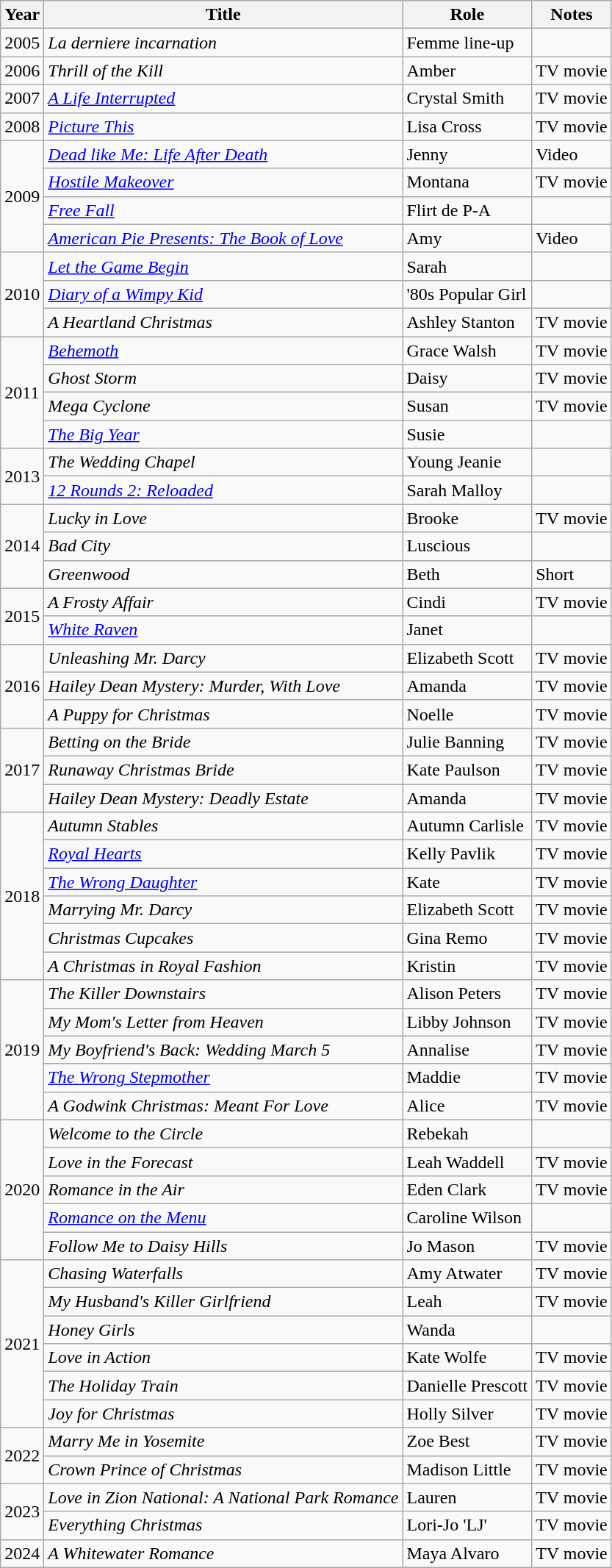<table class="wikitable sortable">
<tr>
<th>Year</th>
<th>Title</th>
<th>Role</th>
<th>Notes</th>
</tr>
<tr>
<td>2005</td>
<td><em>La derniere incarnation</em></td>
<td>Femme line-up</td>
<td></td>
</tr>
<tr>
<td>2006</td>
<td><em>Thrill of the Kill</em></td>
<td>Amber</td>
<td>TV movie</td>
</tr>
<tr>
<td>2007</td>
<td data-sort-value="Life Interrupted, A"><em><a href='#'>A Life Interrupted</a></em></td>
<td>Crystal Smith</td>
<td>TV movie</td>
</tr>
<tr>
<td>2008</td>
<td><em><a href='#'>Picture This</a></em></td>
<td>Lisa Cross</td>
<td>TV movie</td>
</tr>
<tr>
<td rowspan=4>2009</td>
<td><em><a href='#'>Dead like Me: Life After Death</a></em></td>
<td>Jenny</td>
<td>Video</td>
</tr>
<tr>
<td><em><a href='#'>Hostile Makeover</a></em></td>
<td>Montana</td>
<td>TV movie</td>
</tr>
<tr>
<td><em><a href='#'>Free Fall</a></em></td>
<td>Flirt de P-A</td>
<td></td>
</tr>
<tr>
<td><em><a href='#'>American Pie Presents: The Book of Love</a></em></td>
<td>Amy</td>
<td>Video</td>
</tr>
<tr>
<td rowspan=3>2010</td>
<td><em><a href='#'>Let the Game Begin</a></em></td>
<td>Sarah</td>
<td></td>
</tr>
<tr>
<td><em><a href='#'>Diary of a Wimpy Kid</a></em></td>
<td>'80s Popular Girl</td>
<td></td>
</tr>
<tr>
<td data-sort-value="Heartland Christmas, A"><em>A Heartland Christmas</em></td>
<td>Ashley Stanton</td>
<td>TV movie</td>
</tr>
<tr>
<td rowspan=4>2011</td>
<td><em><a href='#'>Behemoth</a></em></td>
<td>Grace Walsh</td>
<td>TV movie</td>
</tr>
<tr>
<td><em>Ghost Storm</em></td>
<td>Daisy</td>
<td>TV movie</td>
</tr>
<tr>
<td><em>Mega Cyclone</em></td>
<td>Susan</td>
<td>TV movie</td>
</tr>
<tr>
<td data-sort-value="Big Year, The"><em><a href='#'>The Big Year</a></em></td>
<td>Susie</td>
<td></td>
</tr>
<tr>
<td rowspan=2>2013</td>
<td data-sort-value="Wedding Chapel, The"><em>The Wedding Chapel</em></td>
<td>Young Jeanie</td>
<td></td>
</tr>
<tr>
<td><em><a href='#'>12 Rounds 2: Reloaded</a></em></td>
<td>Sarah Malloy</td>
<td></td>
</tr>
<tr>
<td rowspan=3>2014</td>
<td><em>Lucky in Love</em></td>
<td>Brooke</td>
<td>TV movie</td>
</tr>
<tr>
<td><em>Bad City</em></td>
<td>Luscious</td>
<td></td>
</tr>
<tr>
<td><em>Greenwood</em></td>
<td>Beth</td>
<td>Short</td>
</tr>
<tr>
<td rowspan=2>2015</td>
<td data-sort-value="Frosty Affair, A"><em>A Frosty Affair</em></td>
<td>Cindi</td>
<td>TV movie</td>
</tr>
<tr>
<td><em><a href='#'>White Raven</a></em></td>
<td>Janet</td>
<td></td>
</tr>
<tr>
<td rowspan=3>2016</td>
<td><em>Unleashing Mr. Darcy</em></td>
<td>Elizabeth Scott</td>
<td>TV movie</td>
</tr>
<tr>
<td><em>Hailey Dean Mystery: Murder, With Love</em></td>
<td>Amanda</td>
<td>TV movie</td>
</tr>
<tr>
<td data-sort-value="Puppy for Christmas, A"><em>A Puppy for Christmas</em></td>
<td>Noelle</td>
<td>TV movie</td>
</tr>
<tr>
<td rowspan=3>2017</td>
<td><em>Betting on the Bride</em></td>
<td>Julie Banning</td>
<td>TV movie</td>
</tr>
<tr>
<td><em>Runaway Christmas Bride</em></td>
<td>Kate Paulson</td>
<td>TV movie</td>
</tr>
<tr>
<td><em>Hailey Dean Mystery: Deadly Estate</em></td>
<td>Amanda</td>
<td>TV movie</td>
</tr>
<tr>
<td rowspan=6>2018</td>
<td><em>Autumn Stables</em></td>
<td>Autumn Carlisle</td>
<td>TV movie</td>
</tr>
<tr>
<td><em><a href='#'>Royal Hearts</a></em></td>
<td>Kelly Pavlik</td>
<td>TV movie</td>
</tr>
<tr>
<td data-sort-value="Wrong Daughter, The"><em><a href='#'>The Wrong Daughter</a></em></td>
<td>Kate</td>
<td>TV movie</td>
</tr>
<tr>
<td><em>Marrying Mr. Darcy</em></td>
<td>Elizabeth Scott</td>
<td>TV movie</td>
</tr>
<tr>
<td><em>Christmas Cupcakes</em></td>
<td>Gina Remo</td>
<td>TV movie</td>
</tr>
<tr>
<td data-sort-value="Christmas in Royal Fashion, A"><em>A Christmas in Royal Fashion</em></td>
<td>Kristin</td>
<td>TV movie</td>
</tr>
<tr>
<td rowspan=5>2019</td>
<td data-sort-value="Killer Downstairs, The"><em>The Killer Downstairs</em></td>
<td>Alison Peters</td>
<td>TV movie</td>
</tr>
<tr>
<td><em>My Mom's Letter from Heaven</em></td>
<td>Libby Johnson</td>
<td>TV movie</td>
</tr>
<tr>
<td><em>My Boyfriend's Back: Wedding March 5</em></td>
<td>Annalise</td>
<td>TV movie</td>
</tr>
<tr>
<td data-sort-value="Wrong Stepmother, The"><em><a href='#'>The Wrong Stepmother</a></em></td>
<td>Maddie</td>
<td>TV movie</td>
</tr>
<tr>
<td data-sort-value="Godwink Christmas: Meant For Love, A"><em>A Godwink Christmas: Meant For Love</em></td>
<td>Alice</td>
<td>TV movie</td>
</tr>
<tr>
<td rowspan=5>2020</td>
<td><em>Welcome to the Circle</em></td>
<td>Rebekah</td>
<td></td>
</tr>
<tr>
<td><em>Love in the Forecast</em></td>
<td>Leah Waddell</td>
<td>TV movie</td>
</tr>
<tr>
<td><em>Romance in the Air</em></td>
<td>Eden Clark</td>
<td>TV movie</td>
</tr>
<tr>
<td><em><a href='#'>Romance on the Menu</a></em></td>
<td>Caroline Wilson</td>
<td></td>
</tr>
<tr>
<td><em>Follow Me to Daisy Hills</em></td>
<td>Jo Mason</td>
<td>TV movie</td>
</tr>
<tr>
<td rowspan=6>2021</td>
<td><em>Chasing Waterfalls</em></td>
<td>Amy Atwater</td>
<td>TV movie</td>
</tr>
<tr>
<td><em>My Husband's Killer Girlfriend</em></td>
<td>Leah</td>
<td>TV movie</td>
</tr>
<tr>
<td><em>Honey Girls</em></td>
<td>Wanda</td>
<td></td>
</tr>
<tr>
<td><em>Love in Action</em></td>
<td>Kate Wolfe</td>
<td>TV movie</td>
</tr>
<tr>
<td data-sort-value="Holiday Train, The"><em>The Holiday Train</em></td>
<td>Danielle Prescott</td>
<td>TV movie</td>
</tr>
<tr>
<td><em>Joy for Christmas</em></td>
<td>Holly Silver</td>
<td>TV movie</td>
</tr>
<tr>
<td rowspan=2>2022</td>
<td><em>Marry Me in Yosemite</em></td>
<td>Zoe Best</td>
<td>TV movie</td>
</tr>
<tr>
<td><em>Crown Prince of Christmas</em></td>
<td>Madison Little</td>
<td>TV movie</td>
</tr>
<tr>
<td rowspan=2>2023</td>
<td><em>Love in Zion National: A National Park Romance</em></td>
<td>Lauren</td>
<td>TV movie</td>
</tr>
<tr>
<td><em>Everything Christmas</em></td>
<td>Lori-Jo 'LJ'</td>
<td>TV movie</td>
</tr>
<tr>
<td>2024</td>
<td data-sort-value="Whitewater Romance, A"><em>A Whitewater Romance</em></td>
<td>Maya Alvaro</td>
<td>TV movie</td>
</tr>
</table>
